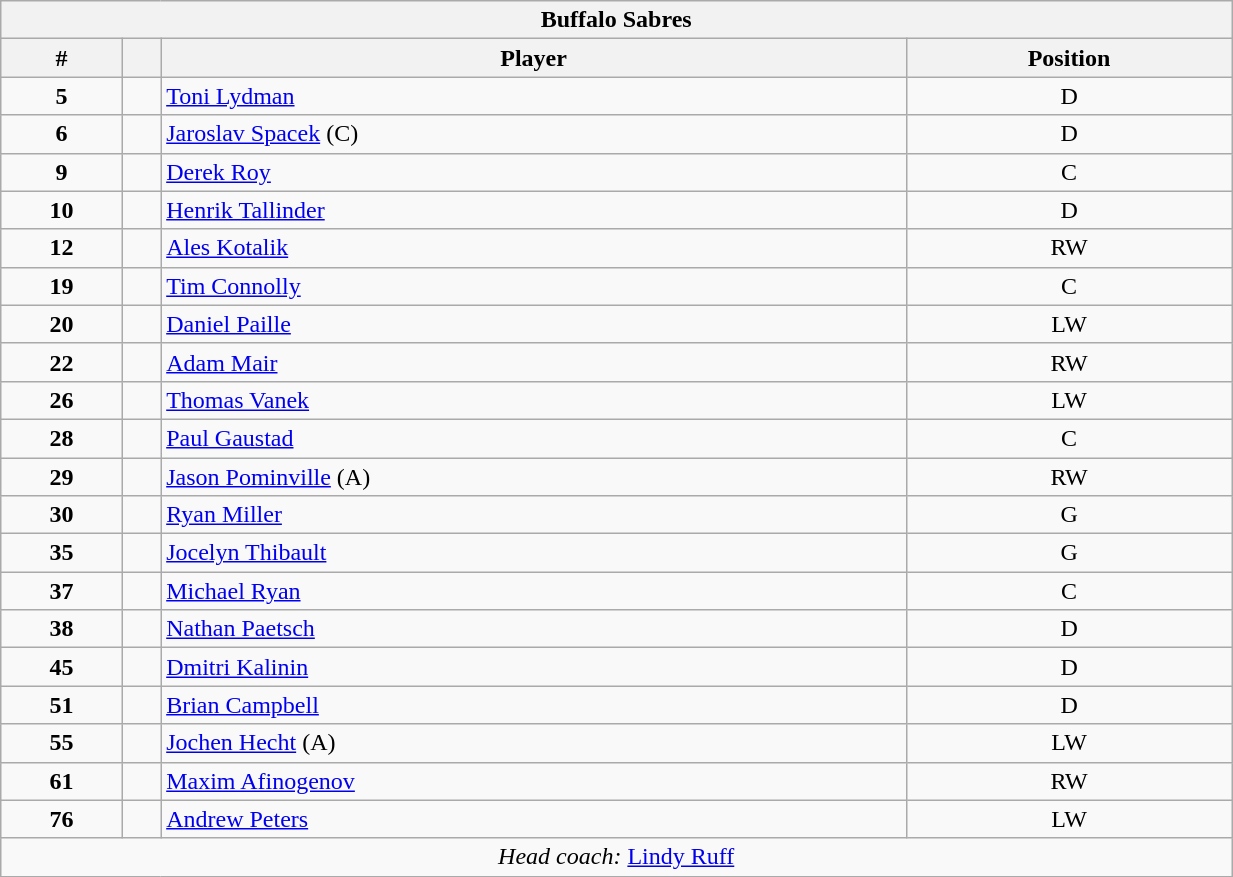<table width="65%" class="wikitable" style="text-align:center">
<tr>
<th colspan=4>Buffalo Sabres</th>
</tr>
<tr>
<th>#</th>
<th></th>
<th>Player</th>
<th>Position</th>
</tr>
<tr>
<td><strong>5</strong></td>
<td></td>
<td align=left><a href='#'>Toni Lydman</a></td>
<td>D</td>
</tr>
<tr>
<td><strong>6</strong></td>
<td></td>
<td align=left><a href='#'>Jaroslav Spacek</a> (C)</td>
<td>D</td>
</tr>
<tr>
<td><strong>9</strong></td>
<td></td>
<td align=left><a href='#'>Derek Roy</a></td>
<td>C</td>
</tr>
<tr>
<td><strong>10</strong></td>
<td></td>
<td align=left><a href='#'>Henrik Tallinder</a></td>
<td>D</td>
</tr>
<tr>
<td><strong>12</strong></td>
<td></td>
<td align=left><a href='#'>Ales Kotalik</a></td>
<td>RW</td>
</tr>
<tr>
<td><strong>19</strong></td>
<td></td>
<td align=left><a href='#'>Tim Connolly</a></td>
<td>C</td>
</tr>
<tr>
<td><strong>20</strong></td>
<td></td>
<td align=left><a href='#'>Daniel Paille</a></td>
<td>LW</td>
</tr>
<tr>
<td><strong>22</strong></td>
<td></td>
<td align=left><a href='#'>Adam Mair</a></td>
<td>RW</td>
</tr>
<tr>
<td><strong>26</strong></td>
<td></td>
<td align=left><a href='#'>Thomas Vanek</a></td>
<td>LW</td>
</tr>
<tr>
<td><strong>28</strong></td>
<td></td>
<td align=left><a href='#'>Paul Gaustad</a></td>
<td>C</td>
</tr>
<tr>
<td><strong>29</strong></td>
<td></td>
<td align=left><a href='#'>Jason Pominville</a> (A)</td>
<td>RW</td>
</tr>
<tr>
<td><strong>30</strong></td>
<td></td>
<td align=left><a href='#'>Ryan Miller</a></td>
<td>G</td>
</tr>
<tr>
<td><strong>35</strong></td>
<td></td>
<td align=left><a href='#'>Jocelyn Thibault</a></td>
<td>G</td>
</tr>
<tr>
<td><strong>37</strong></td>
<td></td>
<td align=left><a href='#'>Michael Ryan</a></td>
<td>C</td>
</tr>
<tr>
<td><strong>38</strong></td>
<td></td>
<td align=left><a href='#'>Nathan Paetsch</a></td>
<td>D</td>
</tr>
<tr>
<td><strong>45</strong></td>
<td></td>
<td align=left><a href='#'>Dmitri Kalinin</a></td>
<td>D</td>
</tr>
<tr>
<td><strong>51</strong></td>
<td></td>
<td align=left><a href='#'>Brian Campbell</a></td>
<td>D</td>
</tr>
<tr>
<td><strong>55</strong></td>
<td></td>
<td align=left><a href='#'>Jochen Hecht</a> (A)</td>
<td>LW</td>
</tr>
<tr>
<td><strong>61</strong></td>
<td></td>
<td align=left><a href='#'>Maxim Afinogenov</a></td>
<td>RW</td>
</tr>
<tr>
<td><strong>76</strong></td>
<td></td>
<td align=left><a href='#'>Andrew Peters</a></td>
<td>LW</td>
</tr>
<tr>
<td colspan=4><em>Head coach:</em>  <a href='#'>Lindy Ruff</a></td>
</tr>
</table>
